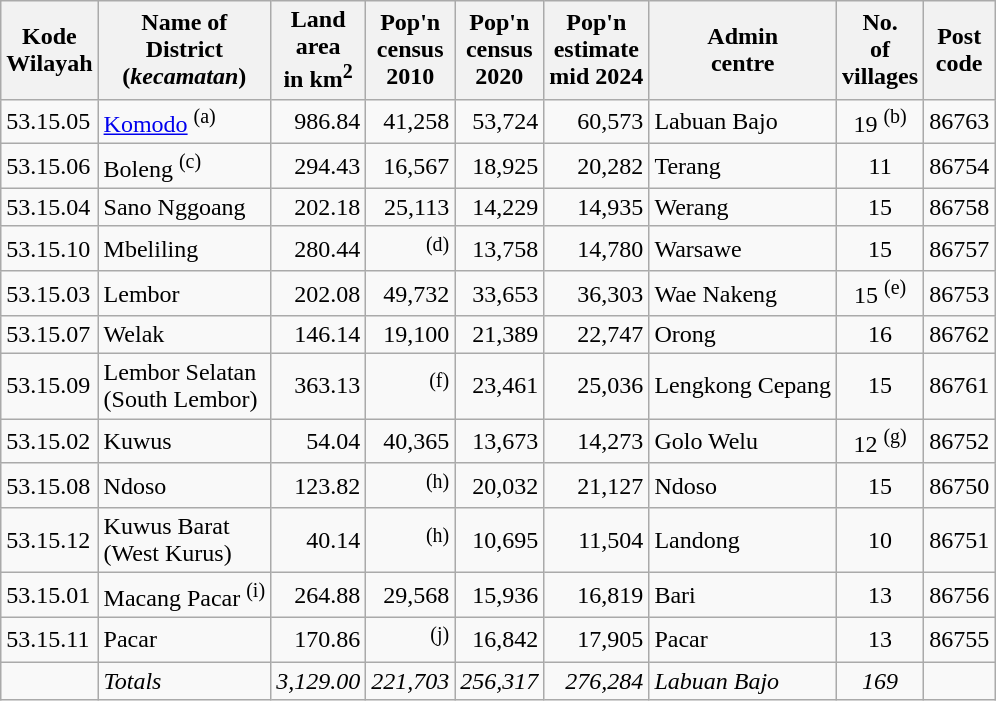<table class="sortable wikitable">
<tr>
<th>Kode <br> Wilayah</th>
<th>Name of<br>District<br>(<em>kecamatan</em>)</th>
<th>Land <br> area <br>in km<sup>2</sup></th>
<th>Pop'n<br>census<br>2010</th>
<th>Pop'n<br>census<br>2020</th>
<th>Pop'n<br>estimate<br>mid 2024</th>
<th>Admin<br> centre</th>
<th>No.<br>of<br>villages</th>
<th>Post<br>code</th>
</tr>
<tr>
<td>53.15.05</td>
<td><a href='#'>Komodo</a> <sup>(a)</sup> </td>
<td align="right">986.84</td>
<td align="right">41,258</td>
<td align="right">53,724</td>
<td align="right">60,573</td>
<td>Labuan Bajo</td>
<td align="center">19 <sup>(b)</sup></td>
<td>86763</td>
</tr>
<tr>
<td>53.15.06</td>
<td>Boleng <sup>(c)</sup> </td>
<td align="right">294.43</td>
<td align="right">16,567</td>
<td align="right">18,925</td>
<td align="right">20,282</td>
<td>Terang</td>
<td align="center">11</td>
<td>86754</td>
</tr>
<tr>
<td>53.15.04</td>
<td>Sano Nggoang </td>
<td align="right">202.18</td>
<td align="right">25,113</td>
<td align="right">14,229</td>
<td align="right">14,935</td>
<td>Werang</td>
<td align="center">15</td>
<td>86758</td>
</tr>
<tr>
<td>53.15.10</td>
<td>Mbeliling </td>
<td align="right">280.44</td>
<td align="right"><sup>(d)</sup></td>
<td align="right">13,758</td>
<td align="right">14,780</td>
<td>Warsawe</td>
<td align="center">15</td>
<td>86757</td>
</tr>
<tr>
<td>53.15.03</td>
<td>Lembor </td>
<td align="right">202.08</td>
<td align="right">49,732</td>
<td align="right">33,653</td>
<td align="right">36,303</td>
<td>Wae Nakeng</td>
<td align="center">15 <sup>(e)</sup></td>
<td>86753</td>
</tr>
<tr>
<td>53.15.07</td>
<td>Welak </td>
<td align="right">146.14</td>
<td align="right">19,100</td>
<td align="right">21,389</td>
<td align="right">22,747</td>
<td>Orong</td>
<td align="center">16</td>
<td>86762</td>
</tr>
<tr>
<td>53.15.09</td>
<td>Lembor Selatan<br>(South Lembor) </td>
<td align="right">363.13</td>
<td align="right"><sup>(f)</sup></td>
<td align="right">23,461</td>
<td align="right">25,036</td>
<td>Lengkong Cepang</td>
<td align="center">15</td>
<td>86761</td>
</tr>
<tr>
<td>53.15.02</td>
<td>Kuwus </td>
<td align="right">54.04</td>
<td align="right">40,365</td>
<td align="right">13,673</td>
<td align="right">14,273</td>
<td>Golo Welu</td>
<td align="center">12 <sup>(g)</sup></td>
<td>86752</td>
</tr>
<tr>
<td>53.15.08</td>
<td>Ndoso </td>
<td align="right">123.82</td>
<td align="right"><sup>(h)</sup></td>
<td align="right">20,032</td>
<td align="right">21,127</td>
<td>Ndoso</td>
<td align="center">15</td>
<td>86750</td>
</tr>
<tr>
<td>53.15.12</td>
<td>Kuwus Barat  <br>(West Kurus)</td>
<td align="right">40.14</td>
<td align="right"><sup>(h)</sup></td>
<td align="right">10,695</td>
<td align="right">11,504</td>
<td>Landong</td>
<td align="center">10</td>
<td>86751</td>
</tr>
<tr>
<td>53.15.01</td>
<td>Macang Pacar <sup>(i)</sup> </td>
<td align="right">264.88</td>
<td align="right">29,568</td>
<td align="right">15,936</td>
<td align="right">16,819</td>
<td>Bari</td>
<td align="center">13</td>
<td>86756</td>
</tr>
<tr>
<td>53.15.11</td>
<td>Pacar </td>
<td align="right">170.86</td>
<td align="right"><sup>(j)</sup></td>
<td align="right">16,842</td>
<td align="right">17,905</td>
<td>Pacar</td>
<td align="center">13</td>
<td>86755</td>
</tr>
<tr>
<td></td>
<td><em>Totals</em></td>
<td align="right"><em>3,129.00</em></td>
<td align="right"><em>221,703</em></td>
<td align="right"><em>256,317</em></td>
<td align="right"><em>276,284</em></td>
<td><em>Labuan Bajo</em></td>
<td align="center"><em>169</em></td>
<td></td>
</tr>
</table>
